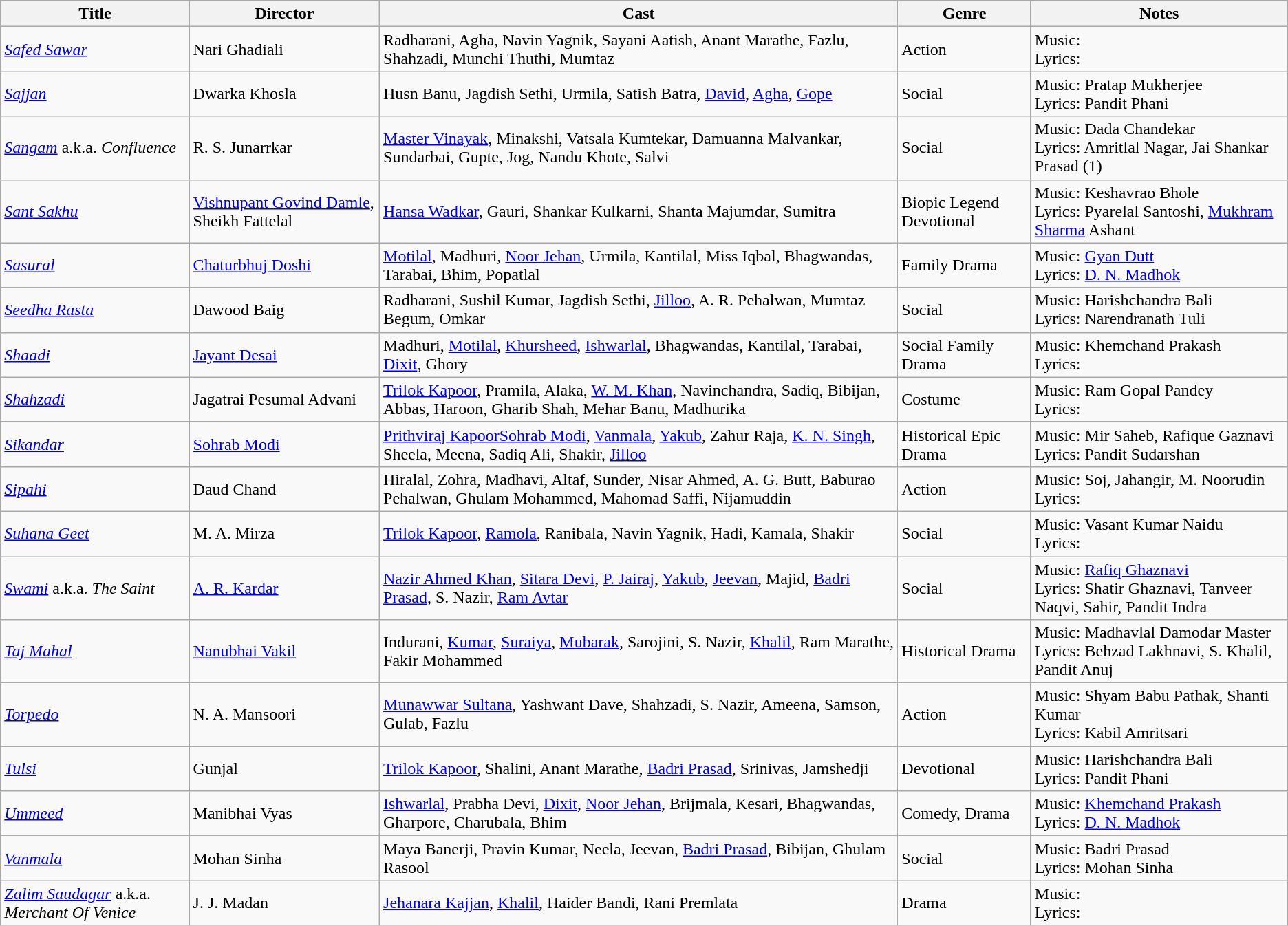<table class="wikitable sortable">
<tr>
<th>Title</th>
<th>Director</th>
<th>Cast</th>
<th>Genre</th>
<th>Notes</th>
</tr>
<tr>
<td><em><a href='#'>Safed Sawar</a></em></td>
<td>Nari Ghadiali</td>
<td>Radharani, Agha, Navin Yagnik, Sayani Aatish, Anant Marathe, Fazlu, Shahzadi, Munchi Thuthi, Mumtaz</td>
<td>Action</td>
<td>Music: <br>Lyrics:</td>
</tr>
<tr>
<td><em><a href='#'>Sajjan</a></em></td>
<td>Dwarka Khosla</td>
<td>Husn Banu, Jagdish Sethi, Urmila, Satish Batra, <a href='#'>David</a>, <a href='#'>Agha</a>, <a href='#'>Gope</a></td>
<td>Social</td>
<td>Music: Pratap Mukherjee<br>Lyrics: Pandit Phani</td>
</tr>
<tr>
<td><em><a href='#'>Sangam</a></em> a.k.a. <em>Confluence</em></td>
<td>R. S. Junarrkar</td>
<td><a href='#'>Master Vinayak</a>, Minakshi, Vatsala Kumtekar, Damuanna Malvankar, Sundarbai, Gupte, Jog, Nandu Khote, Salvi</td>
<td>Social</td>
<td>Music: Dada Chandekar <br>Lyrics: Amritlal Nagar, Jai Shankar Prasad (1)</td>
</tr>
<tr>
<td><em><a href='#'>Sant Sakhu</a></em></td>
<td><a href='#'>Vishnupant Govind Damle</a>, Sheikh Fattelal</td>
<td><a href='#'>Hansa Wadkar</a>, Gauri, Shankar Kulkarni, Shanta Majumdar, Sumitra</td>
<td>Biopic Legend Devotional</td>
<td>Music: Keshavrao Bhole<br>Lyrics: Pyarelal Santoshi, <a href='#'>Mukhram Sharma</a> Ashant</td>
</tr>
<tr>
<td><em><a href='#'>Sasural</a></em></td>
<td><a href='#'>Chaturbhuj Doshi</a></td>
<td><a href='#'>Motilal</a>, Madhuri, <a href='#'>Noor Jehan</a>,  Urmila, Kantilal, Miss Iqbal, Bhagwandas, Tarabai, Bhim, Popatlal</td>
<td>Family Drama</td>
<td>Music: <a href='#'>Gyan Dutt</a><br>Lyrics: <a href='#'>D. N. Madhok</a></td>
</tr>
<tr>
<td><em><a href='#'>Seedha Rasta</a></em></td>
<td>Dawood Baig</td>
<td>Radharani, Sushil Kumar, Jagdish Sethi, <a href='#'>Jilloo</a>, A. R. Pehalwan, Mumtaz Begum, Omkar</td>
<td>Social</td>
<td>Music: Harishchandra Bali<br>Lyrics: Narendranath Tuli</td>
</tr>
<tr>
<td><em><a href='#'>Shaadi</a></em></td>
<td><a href='#'>Jayant Desai</a></td>
<td>Madhuri, <a href='#'>Motilal</a>, <a href='#'>Khursheed</a>, <a href='#'>Ishwarlal</a>, Bhagwandas, Kantilal, Tarabai, <a href='#'>Dixit</a>, Ghory</td>
<td>Social Family Drama</td>
<td>Music: Khemchand Prakash<br>Lyrics:</td>
</tr>
<tr>
<td><em><a href='#'>Shahzadi</a></em></td>
<td>Jagatrai Pesumal Advani</td>
<td><a href='#'>Trilok Kapoor</a>, Pramila, Alaka, <a href='#'>W. M. Khan</a>, Navinchandra, Sadiq, Bibijan, Abbas, Haroon, Gharib Shah, Mehar Banu, Madhurika</td>
<td>Costume</td>
<td>Music: Ram Gopal Pandey<br>Lyrics:</td>
</tr>
<tr>
<td><em><a href='#'>Sikandar</a></em></td>
<td><a href='#'>Sohrab Modi</a></td>
<td><a href='#'>Prithviraj Kapoor</a><a href='#'>Sohrab Modi</a>, <a href='#'>Vanmala</a>, <a href='#'>Yakub</a>, Zahur Raja, <a href='#'>K. N. Singh</a>, Sheela, Meena, Sadiq Ali, Shakir, <a href='#'>Jilloo</a></td>
<td>Historical Epic Drama</td>
<td>Music: Mir Saheb, Rafique Gaznavi<br>Lyrics: Pandit Sudarshan</td>
</tr>
<tr>
<td><em><a href='#'>Sipahi</a></em></td>
<td>Daud Chand</td>
<td>Hiralal, Zohra, Madhavi, Altaf, Sunder, Nisar Ahmed, A. G. Butt, Baburao Pehalwan, Ghulam Mohammed, Mahomad Saffi, Nijamuddin</td>
<td>Action</td>
<td>Music: Soj, Jahangir, M. Noorudin<br>Lyrics:</td>
</tr>
<tr>
<td><em><a href='#'>Suhana Geet</a></em></td>
<td>M. A. Mirza</td>
<td><a href='#'>Trilok Kapoor</a>, <a href='#'>Ramola</a>, Ranibala, Navin Yagnik, Hadi, Kamala, Shakir</td>
<td>Social</td>
<td>Music: Vasant Kumar Naidu<br>Lyrics:</td>
</tr>
<tr>
<td><em><a href='#'>Swami</a></em> a.k.a. <em>The Saint</em></td>
<td><a href='#'>A. R. Kardar</a></td>
<td><a href='#'>Nazir Ahmed Khan</a>, <a href='#'>Sitara Devi</a>, <a href='#'>P. Jairaj</a>, <a href='#'>Yakub</a>, <a href='#'>Jeevan</a>, Majid, <a href='#'>Badri Prasad</a>, S. Nazir, <a href='#'>Ram Avtar</a></td>
<td>Social</td>
<td>Music: <a href='#'>Rafiq Ghaznavi</a><br>Lyrics: Shatir Ghaznavi, Tanveer Naqvi, Sahir, Pandit Indra</td>
</tr>
<tr>
<td><em><a href='#'>Taj Mahal</a></em></td>
<td><a href='#'>Nanubhai Vakil</a></td>
<td>Indurani, <a href='#'>Kumar</a>, <a href='#'>Suraiya</a>, <a href='#'>Mubarak</a>, Sarojini, S. Nazir, <a href='#'>Khalil</a>, Ram Marathe, Fakir Mohammed</td>
<td>Historical Drama</td>
<td>Music: Madhavlal Damodar Master<br>Lyrics: Behzad Lakhnavi, S. Khalil, Pandit Anuj</td>
</tr>
<tr>
<td><em><a href='#'>Torpedo</a></em></td>
<td>N. A. Mansoori</td>
<td><a href='#'>Munawwar Sultana</a>, Yashwant Dave, Shahzadi, S. Nazir, Ameena, Samson, Gulab, Fazlu</td>
<td>Action</td>
<td>Music: Shyam Babu Pathak, Shanti Kumar<br>Lyrics: Kabil Amritsari</td>
</tr>
<tr>
<td><em><a href='#'>Tulsi</a></em></td>
<td>Gunjal</td>
<td><a href='#'>Trilok Kapoor</a>, Shalini, Anant Marathe, <a href='#'>Badri Prasad</a>, Srinivas, Jamshedji</td>
<td>Devotional</td>
<td>Music: Harishchandra Bali<br>Lyrics: Pandit Phani</td>
</tr>
<tr>
<td><em><a href='#'>Ummeed</a></em></td>
<td>Manibhai Vyas</td>
<td><a href='#'>Ishwarlal</a>, Prabha Devi, <a href='#'>Dixit</a>, <a href='#'>Noor Jehan</a>, Brijmala, Kesari, Bhagwandas, Gharpore, Charubala, Bhim</td>
<td>Comedy, Drama</td>
<td>Music: <a href='#'>Khemchand Prakash</a><br>Lyrics: <a href='#'>D. N. Madhok</a></td>
</tr>
<tr>
<td><em><a href='#'>Vanmala</a></em></td>
<td>Mohan Sinha</td>
<td>Maya Banerji, Pravin Kumar, Neela, Jeevan, <a href='#'>Badri Prasad</a>, Bibijan, Ghulam Rasool</td>
<td>Social</td>
<td>Music: Badri Prasad<br>Lyrics: Mohan Sinha</td>
</tr>
<tr>
<td><em><a href='#'>Zalim Saudagar</a></em> a.k.a. <em>Merchant Of Venice</em></td>
<td>J. J. Madan</td>
<td><a href='#'>Jehanara Kajjan</a>, <a href='#'>Khalil</a>, Haider Bandi, Rani Premlata</td>
<td>Drama</td>
<td>Music: <br>Lyrics:</td>
</tr>
</table>
